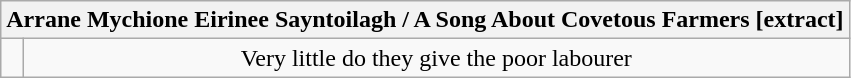<table class="wikitable">
<tr>
<th colspan="2">Arrane Mychione Eirinee Sayntoilagh / A Song About Covetous Farmers [extract]</th>
</tr>
<tr valign="top">
<td align=center><br></td>
<td align=center>Very little do they give the poor labourer<br></td>
</tr>
</table>
